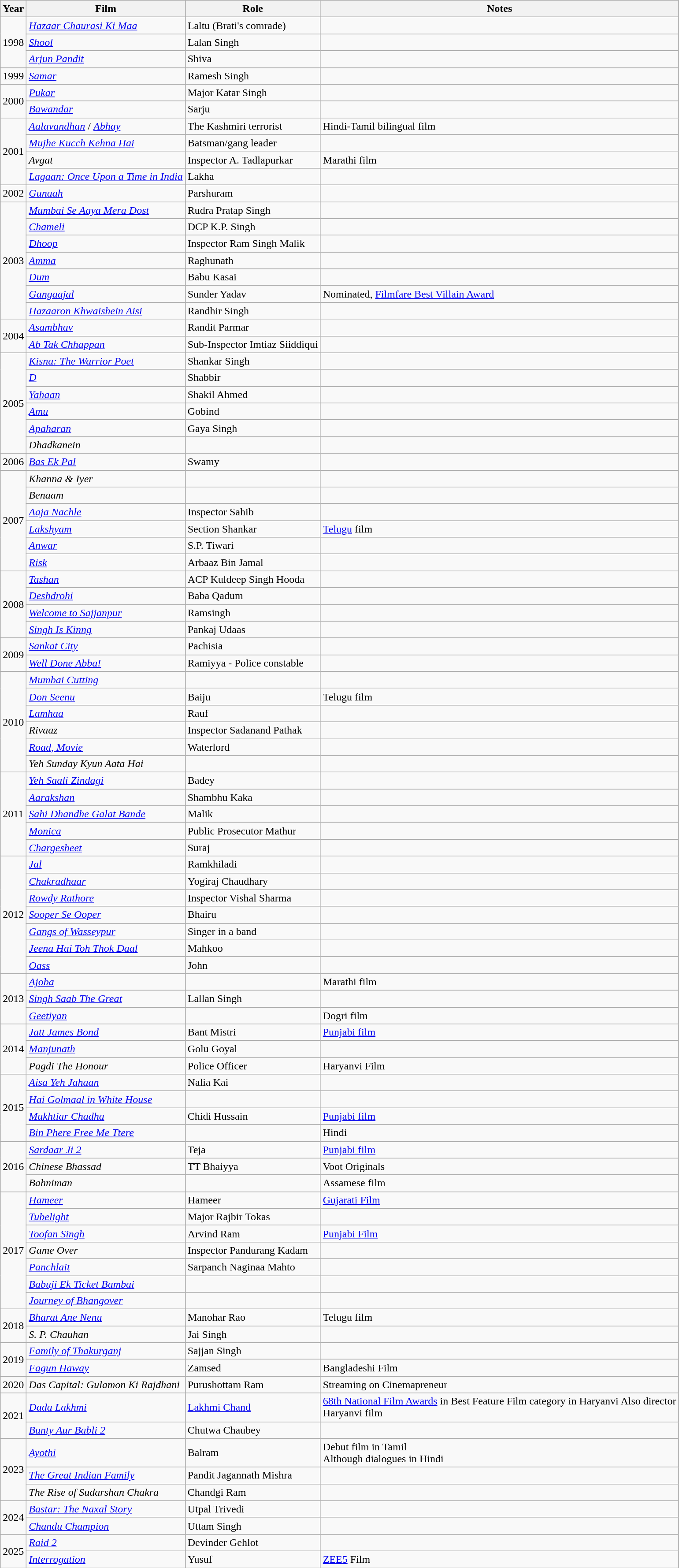<table class="wikitable">
<tr>
<th>Year</th>
<th>Film</th>
<th>Role</th>
<th>Notes</th>
</tr>
<tr>
<td rowspan="3">1998</td>
<td><em><a href='#'>Hazaar Chaurasi Ki Maa</a></em></td>
<td>Laltu (Brati's comrade)</td>
<td></td>
</tr>
<tr>
<td><em><a href='#'>Shool</a></em></td>
<td>Lalan Singh</td>
<td></td>
</tr>
<tr>
<td><em><a href='#'>Arjun Pandit</a></em></td>
<td>Shiva</td>
<td></td>
</tr>
<tr>
<td rowspan="1">1999</td>
<td><em><a href='#'>Samar</a></em></td>
<td>Ramesh Singh</td>
<td></td>
</tr>
<tr>
<td rowspan="2">2000</td>
<td><em><a href='#'>Pukar</a></em></td>
<td>Major Katar Singh</td>
<td></td>
</tr>
<tr>
<td><em><a href='#'>Bawandar</a></em></td>
<td>Sarju</td>
<td></td>
</tr>
<tr>
<td rowspan="4">2001</td>
<td><em><a href='#'>Aalavandhan</a></em> / <em><a href='#'>Abhay</a></em></td>
<td>The Kashmiri terrorist</td>
<td>Hindi-Tamil bilingual film</td>
</tr>
<tr>
<td><em><a href='#'>Mujhe Kucch Kehna Hai</a></em></td>
<td>Batsman/gang leader</td>
<td></td>
</tr>
<tr>
<td><em>Avgat</em></td>
<td>Inspector A. Tadlapurkar</td>
<td>Marathi film</td>
</tr>
<tr>
<td><em><a href='#'>Lagaan: Once Upon a Time in India</a></em></td>
<td>Lakha</td>
<td></td>
</tr>
<tr>
<td>2002</td>
<td><em><a href='#'>Gunaah</a></em></td>
<td>Parshuram</td>
<td></td>
</tr>
<tr>
<td rowspan="7">2003</td>
<td><em><a href='#'>Mumbai Se Aaya Mera Dost</a></em></td>
<td>Rudra Pratap Singh</td>
<td></td>
</tr>
<tr>
<td><em><a href='#'>Chameli</a></em></td>
<td>DCP K.P. Singh</td>
<td></td>
</tr>
<tr>
<td><em><a href='#'>Dhoop</a></em></td>
<td>Inspector Ram Singh Malik</td>
<td></td>
</tr>
<tr>
<td><em><a href='#'>Amma</a></em></td>
<td>Raghunath</td>
<td></td>
</tr>
<tr>
<td><em><a href='#'>Dum</a></em></td>
<td>Babu Kasai</td>
<td></td>
</tr>
<tr>
<td><em><a href='#'>Gangaajal</a></em></td>
<td>Sunder Yadav</td>
<td>Nominated, <a href='#'>Filmfare Best Villain Award</a></td>
</tr>
<tr>
<td><em><a href='#'>Hazaaron Khwaishein Aisi</a></em></td>
<td>Randhir Singh</td>
<td></td>
</tr>
<tr>
<td rowspan="2">2004</td>
<td><em><a href='#'>Asambhav</a></em></td>
<td>Randit Parmar</td>
<td></td>
</tr>
<tr>
<td><em><a href='#'>Ab Tak Chhappan</a></em></td>
<td>Sub-Inspector Imtiaz Siiddiqui</td>
<td></td>
</tr>
<tr>
<td rowspan="6">2005</td>
<td><em><a href='#'>Kisna: The Warrior Poet</a></em></td>
<td>Shankar Singh</td>
<td></td>
</tr>
<tr>
<td><em><a href='#'>D</a></em></td>
<td>Shabbir</td>
<td></td>
</tr>
<tr>
<td><em><a href='#'>Yahaan</a></em></td>
<td>Shakil Ahmed</td>
<td></td>
</tr>
<tr>
<td><em><a href='#'>Amu</a></em></td>
<td>Gobind</td>
<td></td>
</tr>
<tr>
<td><em><a href='#'>Apaharan</a></em></td>
<td>Gaya Singh</td>
<td></td>
</tr>
<tr>
<td><em>Dhadkanein</em></td>
<td></td>
<td></td>
</tr>
<tr>
<td>2006</td>
<td><em><a href='#'>Bas Ek Pal</a></em></td>
<td>Swamy</td>
<td></td>
</tr>
<tr>
<td rowspan="6">2007</td>
<td><em>Khanna & Iyer</em></td>
<td></td>
<td></td>
</tr>
<tr>
<td><em>Benaam</em></td>
<td></td>
<td></td>
</tr>
<tr>
<td><em><a href='#'>Aaja Nachle</a></em></td>
<td>Inspector Sahib</td>
<td></td>
</tr>
<tr>
<td><em><a href='#'>Lakshyam</a></em></td>
<td>Section Shankar</td>
<td><a href='#'>Telugu</a> film</td>
</tr>
<tr>
<td><em><a href='#'>Anwar</a></em></td>
<td>S.P. Tiwari</td>
<td></td>
</tr>
<tr>
<td><em><a href='#'>Risk</a></em></td>
<td>Arbaaz Bin Jamal</td>
<td></td>
</tr>
<tr>
<td rowspan="4">2008</td>
<td><em><a href='#'>Tashan</a></em></td>
<td>ACP Kuldeep Singh Hooda</td>
<td></td>
</tr>
<tr>
<td><em><a href='#'>Deshdrohi</a></em></td>
<td>Baba Qadum</td>
<td></td>
</tr>
<tr>
<td><em><a href='#'>Welcome to Sajjanpur</a></em></td>
<td>Ramsingh</td>
<td></td>
</tr>
<tr>
<td><em><a href='#'>Singh Is Kinng</a></em></td>
<td>Pankaj Udaas</td>
<td></td>
</tr>
<tr>
<td rowspan="2">2009</td>
<td><em><a href='#'>Sankat City</a></em></td>
<td>Pachisia</td>
<td></td>
</tr>
<tr>
<td><em><a href='#'>Well Done Abba!</a></em></td>
<td>Ramiyya - Police constable</td>
<td></td>
</tr>
<tr>
<td rowspan="6">2010</td>
<td><em><a href='#'>Mumbai Cutting</a></em></td>
<td></td>
<td></td>
</tr>
<tr>
<td><em><a href='#'>Don Seenu</a></em></td>
<td>Baiju</td>
<td>Telugu film</td>
</tr>
<tr>
<td><em><a href='#'>Lamhaa</a></em></td>
<td>Rauf</td>
<td></td>
</tr>
<tr>
<td><em>Rivaaz</em></td>
<td>Inspector Sadanand Pathak</td>
<td></td>
</tr>
<tr>
<td><em><a href='#'>Road, Movie</a></em></td>
<td>Waterlord</td>
<td></td>
</tr>
<tr>
<td><em>Yeh Sunday Kyun Aata Hai</em></td>
<td></td>
<td></td>
</tr>
<tr>
<td rowspan="5">2011</td>
<td><em><a href='#'>Yeh Saali Zindagi</a></em></td>
<td>Badey</td>
<td></td>
</tr>
<tr>
<td><em><a href='#'>Aarakshan</a></em></td>
<td>Shambhu Kaka</td>
<td></td>
</tr>
<tr>
<td><em><a href='#'>Sahi Dhandhe Galat Bande</a></em></td>
<td>Malik</td>
<td></td>
</tr>
<tr>
<td><em><a href='#'>Monica</a></em></td>
<td>Public Prosecutor Mathur</td>
<td></td>
</tr>
<tr>
<td><em><a href='#'>Chargesheet</a></em></td>
<td>Suraj</td>
<td></td>
</tr>
<tr>
<td rowspan="7">2012</td>
<td><em><a href='#'>Jal</a></em></td>
<td>Ramkhiladi</td>
<td></td>
</tr>
<tr>
<td><em><a href='#'>Chakradhaar</a></em></td>
<td>Yogiraj Chaudhary</td>
<td></td>
</tr>
<tr>
<td><em><a href='#'>Rowdy Rathore</a></em></td>
<td>Inspector Vishal Sharma</td>
<td></td>
</tr>
<tr>
<td><em><a href='#'>Sooper Se Ooper</a></em></td>
<td>Bhairu</td>
<td></td>
</tr>
<tr>
<td><em><a href='#'>Gangs of Wasseypur</a></em></td>
<td>Singer in a band</td>
<td></td>
</tr>
<tr>
<td><em><a href='#'>Jeena Hai Toh Thok Daal</a></em></td>
<td>Mahkoo</td>
<td></td>
</tr>
<tr>
<td><em><a href='#'>Oass</a></em></td>
<td>John</td>
<td></td>
</tr>
<tr>
<td rowspan="3">2013</td>
<td><em><a href='#'>Ajoba</a></em></td>
<td></td>
<td>Marathi film</td>
</tr>
<tr>
<td><em><a href='#'>Singh Saab The Great</a></em></td>
<td>Lallan Singh</td>
<td></td>
</tr>
<tr>
<td><em><a href='#'>Geetiyan</a></em></td>
<td></td>
<td>Dogri film</td>
</tr>
<tr>
<td rowspan="3">2014</td>
<td><em><a href='#'>Jatt James Bond</a></em></td>
<td>Bant Mistri</td>
<td><a href='#'>Punjabi film</a></td>
</tr>
<tr>
<td><em><a href='#'>Manjunath</a></em></td>
<td>Golu Goyal</td>
<td></td>
</tr>
<tr>
<td><em>Pagdi The Honour</em></td>
<td>Police Officer</td>
<td>Haryanvi Film</td>
</tr>
<tr>
<td rowspan="4">2015</td>
<td><em><a href='#'>Aisa Yeh Jahaan</a></em></td>
<td>Nalia Kai</td>
<td></td>
</tr>
<tr>
<td><em><a href='#'>Hai Golmaal in White House</a></em></td>
<td></td>
<td></td>
</tr>
<tr>
<td><em><a href='#'>Mukhtiar Chadha</a></em></td>
<td>Chidi Hussain</td>
<td><a href='#'>Punjabi film</a></td>
</tr>
<tr>
<td><em><a href='#'>Bin Phere Free Me Ttere</a></em></td>
<td></td>
<td>Hindi</td>
</tr>
<tr>
<td rowspan="3">2016</td>
<td><em><a href='#'>Sardaar Ji 2</a></em></td>
<td>Teja</td>
<td><a href='#'>Punjabi film</a></td>
</tr>
<tr>
<td><em>Chinese Bhassad</em></td>
<td>TT Bhaiyya</td>
<td>Voot Originals</td>
</tr>
<tr>
<td><em>Bahniman</em></td>
<td></td>
<td>Assamese film</td>
</tr>
<tr>
<td rowspan="7">2017</td>
<td><em><a href='#'>Hameer</a></em></td>
<td>Hameer</td>
<td><a href='#'>Gujarati Film</a></td>
</tr>
<tr>
<td><em><a href='#'>Tubelight</a></em></td>
<td>Major Rajbir Tokas</td>
<td></td>
</tr>
<tr>
<td><em><a href='#'>Toofan Singh</a></em></td>
<td>Arvind Ram</td>
<td><a href='#'>Punjabi Film</a></td>
</tr>
<tr>
<td><em>Game Over</em></td>
<td>Inspector Pandurang Kadam</td>
<td></td>
</tr>
<tr>
<td><em><a href='#'>Panchlait</a></em></td>
<td>Sarpanch Naginaa Mahto</td>
<td></td>
</tr>
<tr>
<td><em><a href='#'>Babuji Ek Ticket Bambai</a></em></td>
<td></td>
<td></td>
</tr>
<tr>
<td><em><a href='#'>Journey of Bhangover</a></em></td>
<td></td>
<td></td>
</tr>
<tr>
<td rowspan="2">2018</td>
<td><em><a href='#'>Bharat Ane Nenu</a></em></td>
<td>Manohar Rao</td>
<td>Telugu film</td>
</tr>
<tr>
<td><em>S. P. Chauhan</em></td>
<td>Jai Singh</td>
<td></td>
</tr>
<tr>
<td rowspan="2">2019</td>
<td><em><a href='#'>Family of Thakurganj</a></em></td>
<td>Sajjan Singh</td>
<td></td>
</tr>
<tr>
<td><em><a href='#'>Fagun Haway</a></em></td>
<td>Zamsed</td>
<td>Bangladeshi Film</td>
</tr>
<tr>
<td>2020</td>
<td><em>Das Capital: Gulamon Ki Rajdhani</em></td>
<td>Purushottam Ram</td>
<td>Streaming on Cinemapreneur</td>
</tr>
<tr>
<td rowspan="2">2021</td>
<td><em><a href='#'>Dada Lakhmi</a></em></td>
<td><a href='#'>Lakhmi Chand</a></td>
<td><a href='#'>68th National Film Awards</a> in Best Feature Film category in Haryanvi Also director<br>Haryanvi film</td>
</tr>
<tr>
<td><em><a href='#'>Bunty Aur Babli 2</a></em></td>
<td>Chutwa Chaubey</td>
<td></td>
</tr>
<tr>
<td rowspan="3">2023</td>
<td><em><a href='#'>Ayothi</a></em></td>
<td>Balram</td>
<td>Debut film in Tamil<br>Although dialogues in Hindi</td>
</tr>
<tr>
<td><em><a href='#'>The Great Indian Family</a></em></td>
<td>Pandit Jagannath Mishra</td>
<td></td>
</tr>
<tr>
<td><em>The Rise of Sudarshan Chakra</em></td>
<td>Chandgi Ram</td>
<td></td>
</tr>
<tr>
<td rowspan="2">2024</td>
<td><em><a href='#'>Bastar: The Naxal Story</a></em></td>
<td>Utpal Trivedi</td>
<td></td>
</tr>
<tr>
<td><em><a href='#'>Chandu Champion</a></em></td>
<td>Uttam Singh</td>
<td></td>
</tr>
<tr>
<td rowspan="2">2025</td>
<td><em><a href='#'>Raid 2</a></em></td>
<td>Devinder Gehlot</td>
</tr>
<tr>
<td><em><a href='#'>Interrogation</a></em></td>
<td>Yusuf</td>
<td><a href='#'>ZEE5</a> Film</td>
</tr>
</table>
